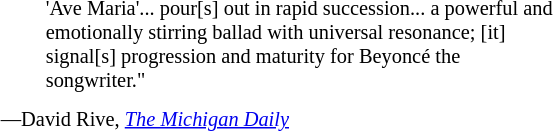<table width="30%" cellpadding="5" align="right" style="font-size:85%;border-collapse:collapse; background-color:transparent; border-style:none;">
<tr>
<td width="20" valign=top></td>
<td align="left">'Ave Maria'... pour[s] out in rapid succession... a powerful and emotionally stirring ballad with universal resonance; [it] signal[s] progression and maturity for Beyoncé the songwriter."</td>
</tr>
<tr>
<td colspan="3"><div>—David Rive, <em><a href='#'>The Michigan Daily</a></em></div></td>
</tr>
</table>
